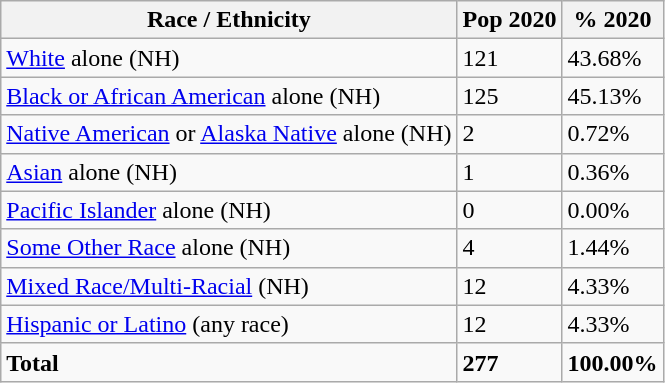<table class="wikitable">
<tr>
<th>Race / Ethnicity</th>
<th>Pop 2020</th>
<th>% 2020</th>
</tr>
<tr>
<td><a href='#'>White</a> alone (NH)</td>
<td>121</td>
<td>43.68%</td>
</tr>
<tr>
<td><a href='#'>Black or African American</a> alone (NH)</td>
<td>125</td>
<td>45.13%</td>
</tr>
<tr>
<td><a href='#'>Native American</a> or <a href='#'>Alaska Native</a> alone (NH)</td>
<td>2</td>
<td>0.72%</td>
</tr>
<tr>
<td><a href='#'>Asian</a> alone (NH)</td>
<td>1</td>
<td>0.36%</td>
</tr>
<tr>
<td><a href='#'>Pacific Islander</a> alone (NH)</td>
<td>0</td>
<td>0.00%</td>
</tr>
<tr>
<td><a href='#'>Some Other Race</a> alone (NH)</td>
<td>4</td>
<td>1.44%</td>
</tr>
<tr>
<td><a href='#'>Mixed Race/Multi-Racial</a> (NH)</td>
<td>12</td>
<td>4.33%</td>
</tr>
<tr>
<td><a href='#'>Hispanic or Latino</a> (any race)</td>
<td>12</td>
<td>4.33%</td>
</tr>
<tr>
<td><strong>Total</strong></td>
<td><strong>277</strong></td>
<td><strong>100.00%</strong></td>
</tr>
</table>
